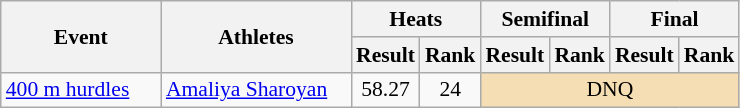<table class="wikitable" border="1" style="font-size:90%">
<tr>
<th rowspan="2" width=100>Event</th>
<th rowspan="2" width=120>Athletes</th>
<th colspan="2">Heats</th>
<th colspan="2">Semifinal</th>
<th colspan="2">Final</th>
</tr>
<tr>
<th>Result</th>
<th>Rank</th>
<th>Result</th>
<th>Rank</th>
<th>Result</th>
<th>Rank</th>
</tr>
<tr>
<td><a href='#'>400 m hurdles</a></td>
<td><a href='#'>Amaliya Sharoyan</a></td>
<td align=center>58.27</td>
<td align=center>24</td>
<td colspan=4 align=center bgcolor="wheat">DNQ</td>
</tr>
</table>
